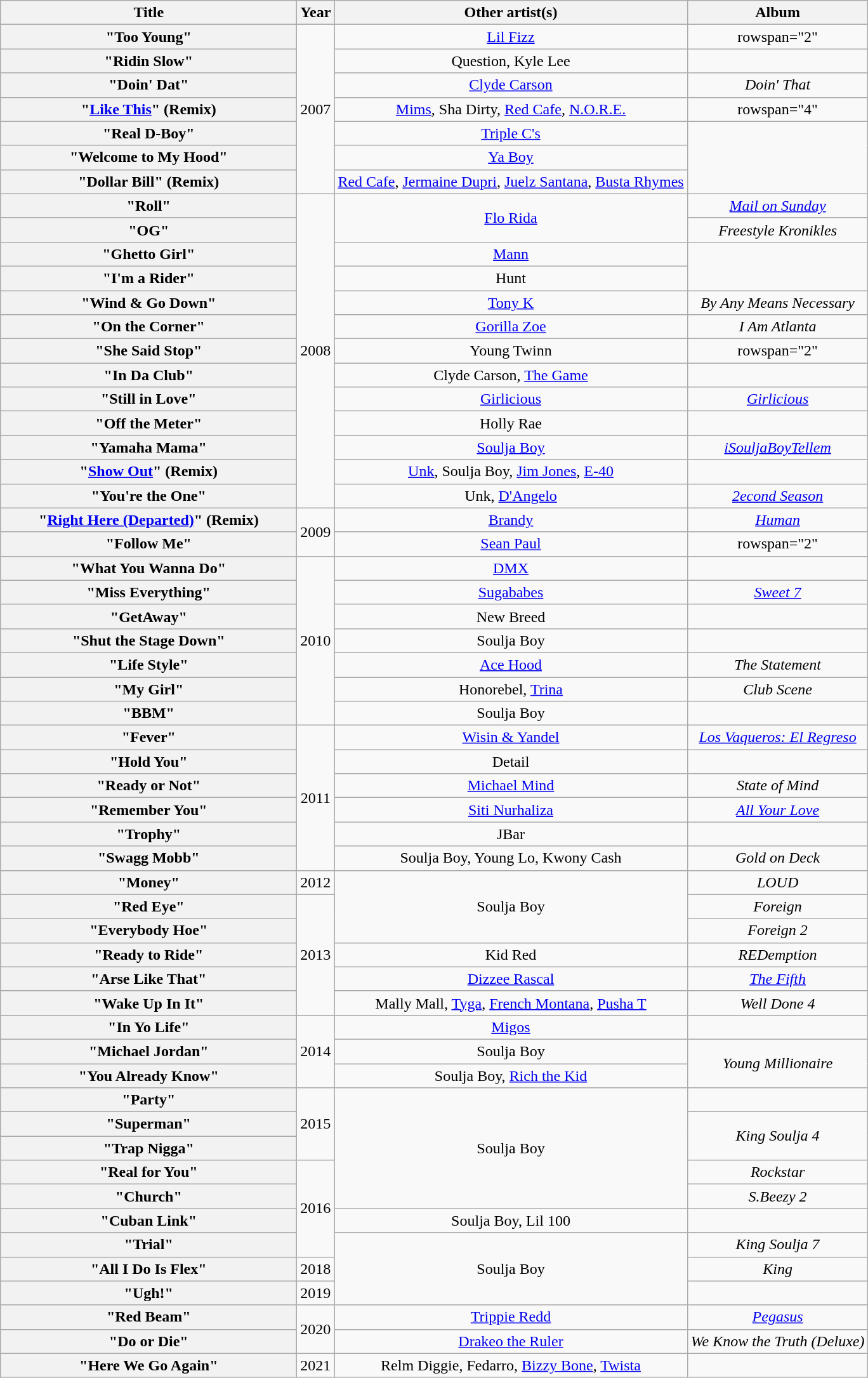<table class="wikitable plainrowheaders" style="text-align:center;">
<tr>
<th scope="col" style="width:19em;">Title</th>
<th scope="col">Year</th>
<th scope="col">Other artist(s)</th>
<th scope="col">Album</th>
</tr>
<tr>
<th scope="row">"Too Young"</th>
<td rowspan="7">2007</td>
<td><a href='#'>Lil Fizz</a></td>
<td>rowspan="2" </td>
</tr>
<tr>
<th scope="row">"Ridin Slow"</th>
<td>Question, Kyle Lee</td>
</tr>
<tr>
<th scope="row">"Doin' Dat"</th>
<td><a href='#'>Clyde Carson</a></td>
<td><em>Doin' That</em></td>
</tr>
<tr>
<th scope="row">"<a href='#'>Like This</a>" (Remix)</th>
<td><a href='#'>Mims</a>, Sha Dirty, <a href='#'>Red Cafe</a>, <a href='#'>N.O.R.E.</a></td>
<td>rowspan="4" </td>
</tr>
<tr>
<th scope="row">"Real D-Boy"</th>
<td><a href='#'>Triple C's</a></td>
</tr>
<tr>
<th scope="row">"Welcome to My Hood"</th>
<td><a href='#'>Ya Boy</a></td>
</tr>
<tr>
<th scope="row">"Dollar Bill" (Remix)</th>
<td><a href='#'>Red Cafe</a>, <a href='#'>Jermaine Dupri</a>, <a href='#'>Juelz Santana</a>, <a href='#'>Busta Rhymes</a></td>
</tr>
<tr>
<th scope="row">"Roll"</th>
<td rowspan="13">2008</td>
<td rowspan="2"><a href='#'>Flo Rida</a></td>
<td><em><a href='#'>Mail on Sunday</a></em></td>
</tr>
<tr>
<th scope="row">"OG"</th>
<td><em>Freestyle Kronikles</em></td>
</tr>
<tr>
<th scope="row">"Ghetto Girl"</th>
<td><a href='#'>Mann</a></td>
</tr>
<tr>
<th scope="row">"I'm a Rider"</th>
<td>Hunt</td>
</tr>
<tr>
<th scope="row">"Wind & Go Down"</th>
<td><a href='#'>Tony K</a></td>
<td><em>By Any Means Necessary</em></td>
</tr>
<tr>
<th scope="row">"On the Corner"</th>
<td><a href='#'>Gorilla Zoe</a></td>
<td><em>I Am Atlanta</em></td>
</tr>
<tr>
<th scope="row">"She Said Stop"</th>
<td>Young Twinn</td>
<td>rowspan="2" </td>
</tr>
<tr>
<th scope="row">"In Da Club"</th>
<td>Clyde Carson, <a href='#'>The Game</a></td>
</tr>
<tr>
<th scope="row">"Still in Love"</th>
<td><a href='#'>Girlicious</a></td>
<td><em><a href='#'>Girlicious</a></em></td>
</tr>
<tr>
<th scope="row">"Off the Meter"</th>
<td>Holly Rae</td>
<td></td>
</tr>
<tr>
<th scope="row">"Yamaha Mama"</th>
<td><a href='#'>Soulja Boy</a></td>
<td><em><a href='#'>iSouljaBoyTellem</a></em></td>
</tr>
<tr>
<th scope="row">"<a href='#'>Show Out</a>" (Remix)</th>
<td><a href='#'>Unk</a>, Soulja Boy, <a href='#'>Jim Jones</a>, <a href='#'>E-40</a></td>
<td></td>
</tr>
<tr>
<th scope="row">"You're the One"</th>
<td>Unk, <a href='#'>D'Angelo</a></td>
<td><em><a href='#'>2econd Season</a></em></td>
</tr>
<tr>
<th scope="row">"<a href='#'>Right Here (Departed)</a>" (Remix)</th>
<td rowspan="2">2009</td>
<td><a href='#'>Brandy</a></td>
<td><em><a href='#'>Human</a></em></td>
</tr>
<tr>
<th scope="row">"Follow Me"</th>
<td><a href='#'>Sean Paul</a></td>
<td>rowspan="2" </td>
</tr>
<tr>
<th scope="row">"What You Wanna Do"</th>
<td rowspan="7">2010</td>
<td><a href='#'>DMX</a></td>
</tr>
<tr>
<th scope="row">"Miss Everything"</th>
<td><a href='#'>Sugababes</a></td>
<td><em><a href='#'>Sweet 7</a></em></td>
</tr>
<tr>
<th scope="row">"GetAway"</th>
<td>New Breed</td>
<td></td>
</tr>
<tr>
<th scope="row">"Shut the Stage Down"</th>
<td>Soulja Boy</td>
<td></td>
</tr>
<tr>
<th scope="row">"Life Style"</th>
<td><a href='#'>Ace Hood</a></td>
<td><em>The Statement</em></td>
</tr>
<tr>
<th scope="row">"My Girl"</th>
<td>Honorebel, <a href='#'>Trina</a></td>
<td><em>Club Scene</em></td>
</tr>
<tr>
<th scope="row">"BBM"</th>
<td>Soulja Boy</td>
<td></td>
</tr>
<tr>
<th scope="row">"Fever"</th>
<td rowspan="6">2011</td>
<td><a href='#'>Wisin & Yandel</a></td>
<td><em><a href='#'>Los Vaqueros: El Regreso</a></em></td>
</tr>
<tr>
<th scope="row">"Hold You"</th>
<td>Detail</td>
<td></td>
</tr>
<tr>
<th scope="row">"Ready or Not"</th>
<td><a href='#'>Michael Mind</a></td>
<td><em>State of Mind</em></td>
</tr>
<tr>
<th scope="row">"Remember You"</th>
<td><a href='#'>Siti Nurhaliza</a></td>
<td><em><a href='#'>All Your Love</a></em></td>
</tr>
<tr>
<th scope="row">"Trophy"</th>
<td>JBar</td>
<td></td>
</tr>
<tr>
<th scope="row">"Swagg Mobb"</th>
<td>Soulja Boy, Young Lo, Kwony Cash</td>
<td><em>Gold on Deck</em></td>
</tr>
<tr>
<th scope="row">"Money"</th>
<td>2012</td>
<td rowspan="3">Soulja Boy</td>
<td><em>LOUD</em></td>
</tr>
<tr>
<th scope="row">"Red Eye"</th>
<td rowspan="5">2013</td>
<td><em>Foreign</em></td>
</tr>
<tr>
<th scope="row">"Everybody Hoe"</th>
<td><em>Foreign 2</em></td>
</tr>
<tr>
<th scope="row">"Ready to Ride"</th>
<td>Kid Red</td>
<td><em>REDemption</em></td>
</tr>
<tr>
<th scope="row">"Arse Like That"</th>
<td><a href='#'>Dizzee Rascal</a></td>
<td><em><a href='#'>The Fifth</a></em></td>
</tr>
<tr>
<th scope="row">"Wake Up In It"</th>
<td>Mally Mall, <a href='#'>Tyga</a>, <a href='#'>French Montana</a>, <a href='#'>Pusha T</a></td>
<td><em>Well Done 4</em></td>
</tr>
<tr>
<th scope="row">"In Yo Life"</th>
<td rowspan="3">2014</td>
<td><a href='#'>Migos</a></td>
<td></td>
</tr>
<tr>
<th scope="row">"Michael Jordan"</th>
<td>Soulja Boy</td>
<td rowspan=2><em>Young Millionaire</em></td>
</tr>
<tr>
<th scope="row">"You Already Know"</th>
<td>Soulja Boy, <a href='#'>Rich the Kid</a></td>
</tr>
<tr>
<th scope="row">"Party"</th>
<td rowspan=3>2015</td>
<td rowspan=5>Soulja Boy</td>
<td></td>
</tr>
<tr>
<th scope="row">"Superman"</th>
<td rowspan=2><em>King Soulja 4</em></td>
</tr>
<tr>
<th scope="row">"Trap Nigga"</th>
</tr>
<tr>
<th scope="row">"Real for You"</th>
<td rowspan=4>2016</td>
<td><em>Rockstar</em></td>
</tr>
<tr>
<th scope="row">"Church"</th>
<td><em>S.Beezy 2</em></td>
</tr>
<tr>
<th scope="row">"Cuban Link"</th>
<td>Soulja Boy, Lil 100</td>
<td></td>
</tr>
<tr>
<th scope="row">"Trial"</th>
<td rowspan=3>Soulja Boy</td>
<td><em>King Soulja 7</em></td>
</tr>
<tr>
<th scope="row">"All I Do Is Flex"</th>
<td>2018</td>
<td><em>King</em></td>
</tr>
<tr>
<th scope="row">"Ugh!"</th>
<td>2019</td>
<td></td>
</tr>
<tr>
<th scope="row">"Red Beam"</th>
<td rowspan="2">2020</td>
<td><a href='#'>Trippie Redd</a></td>
<td><em><a href='#'>Pegasus</a></em></td>
</tr>
<tr>
<th scope="row">"Do or Die"</th>
<td><a href='#'>Drakeo the Ruler</a></td>
<td><em>We Know the Truth (Deluxe)</em></td>
</tr>
<tr>
<th scope="row">"Here We Go Again"</th>
<td rowspan="1">2021</td>
<td>Relm Diggie, Fedarro, <a href='#'>Bizzy Bone</a>, <a href='#'>Twista</a></td>
<td></td>
</tr>
</table>
